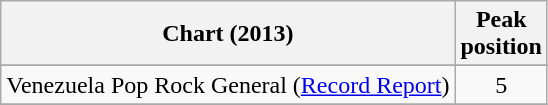<table class="wikitable sortable">
<tr>
<th scope="col">Chart (2013)</th>
<th scope="col">Peak<br>position</th>
</tr>
<tr>
</tr>
<tr>
</tr>
<tr>
</tr>
<tr>
</tr>
<tr>
</tr>
<tr>
</tr>
<tr>
</tr>
<tr>
</tr>
<tr>
</tr>
<tr>
</tr>
<tr>
</tr>
<tr>
</tr>
<tr>
</tr>
<tr>
</tr>
<tr>
</tr>
<tr>
</tr>
<tr>
</tr>
<tr>
</tr>
<tr>
</tr>
<tr>
</tr>
<tr>
</tr>
<tr>
</tr>
<tr>
</tr>
<tr>
</tr>
<tr>
</tr>
<tr>
</tr>
<tr>
</tr>
<tr>
</tr>
<tr>
</tr>
<tr>
<td>Venezuela Pop Rock General (<a href='#'>Record Report</a>)</td>
<td style="text-align:center;">5</td>
</tr>
<tr>
</tr>
</table>
